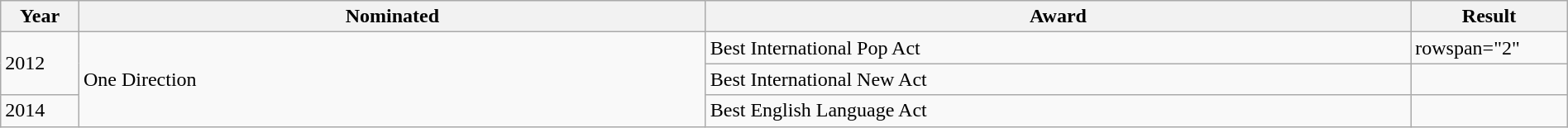<table class="wikitable" style="width:100%;">
<tr>
<th width=5%>Year</th>
<th style="width:40%;">Nominated</th>
<th style="width:45%;">Award</th>
<th style="width:10%;">Result</th>
</tr>
<tr>
<td rowspan="2">2012</td>
<td rowspan="3">One Direction</td>
<td>Best International Pop Act</td>
<td>rowspan="2" </td>
</tr>
<tr>
<td>Best International New Act</td>
</tr>
<tr>
<td>2014</td>
<td>Best English Language Act</td>
<td></td>
</tr>
</table>
